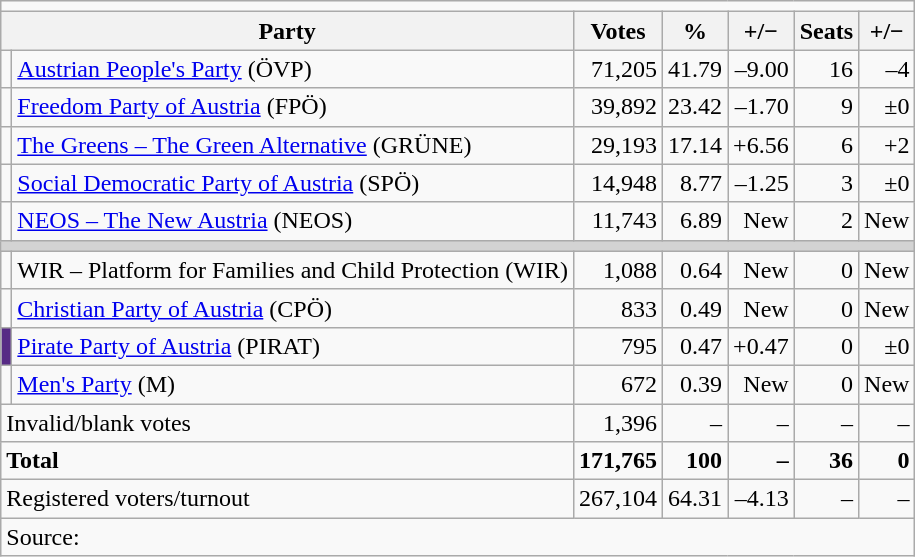<table class=wikitable style=text-align:right>
<tr>
<td align=center colspan=7></td>
</tr>
<tr>
<th colspan=2>Party</th>
<th>Votes</th>
<th>%</th>
<th>+/−</th>
<th>Seats</th>
<th>+/−</th>
</tr>
<tr>
<td bgcolor=></td>
<td align=left><a href='#'>Austrian People's Party</a> (ÖVP)</td>
<td>71,205</td>
<td>41.79</td>
<td>–9.00</td>
<td>16</td>
<td>–4</td>
</tr>
<tr>
<td bgcolor=></td>
<td align=left><a href='#'>Freedom Party of Austria</a> (FPÖ)</td>
<td>39,892</td>
<td>23.42</td>
<td>–1.70</td>
<td>9</td>
<td>±0</td>
</tr>
<tr>
<td bgcolor=></td>
<td align=left><a href='#'>The Greens – The Green Alternative</a> (GRÜNE)</td>
<td>29,193</td>
<td>17.14</td>
<td>+6.56</td>
<td>6</td>
<td>+2</td>
</tr>
<tr>
<td bgcolor=></td>
<td align=left><a href='#'>Social Democratic Party of Austria</a> (SPÖ)</td>
<td>14,948</td>
<td>8.77</td>
<td>–1.25</td>
<td>3</td>
<td>±0</td>
</tr>
<tr>
<td bgcolor=></td>
<td align=left><a href='#'>NEOS – The New Austria</a> (NEOS)</td>
<td>11,743</td>
<td>6.89</td>
<td>New</td>
<td>2</td>
<td>New</td>
</tr>
<tr>
<td colspan=7 bgcolor=lightgrey></td>
</tr>
<tr>
<td></td>
<td align=left>WIR – Platform for Families and Child Protection (WIR)</td>
<td>1,088</td>
<td>0.64</td>
<td>New</td>
<td>0</td>
<td>New</td>
</tr>
<tr>
<td bgcolor=></td>
<td align=left><a href='#'>Christian Party of Austria</a> (CPÖ)</td>
<td>833</td>
<td>0.49</td>
<td>New</td>
<td>0</td>
<td>New</td>
</tr>
<tr>
<td bgcolor=#572B85></td>
<td align=left><a href='#'>Pirate Party of Austria</a> (PIRAT)</td>
<td>795</td>
<td>0.47</td>
<td>+0.47</td>
<td>0</td>
<td>±0</td>
</tr>
<tr>
<td></td>
<td align=left><a href='#'>Men's Party</a> (M)</td>
<td>672</td>
<td>0.39</td>
<td>New</td>
<td>0</td>
<td>New</td>
</tr>
<tr>
<td colspan=2 align=left>Invalid/blank votes</td>
<td>1,396</td>
<td>–</td>
<td>–</td>
<td>–</td>
<td>–</td>
</tr>
<tr>
<td colspan=2 align=left><strong>Total</strong></td>
<td><strong>171,765</strong></td>
<td><strong>100</strong></td>
<td><strong>–</strong></td>
<td><strong>36</strong></td>
<td><strong>0</strong></td>
</tr>
<tr>
<td align=left colspan=2>Registered voters/turnout</td>
<td>267,104</td>
<td>64.31</td>
<td>–4.13</td>
<td>–</td>
<td>–</td>
</tr>
<tr>
<td align=left colspan=7>Source: </td>
</tr>
</table>
